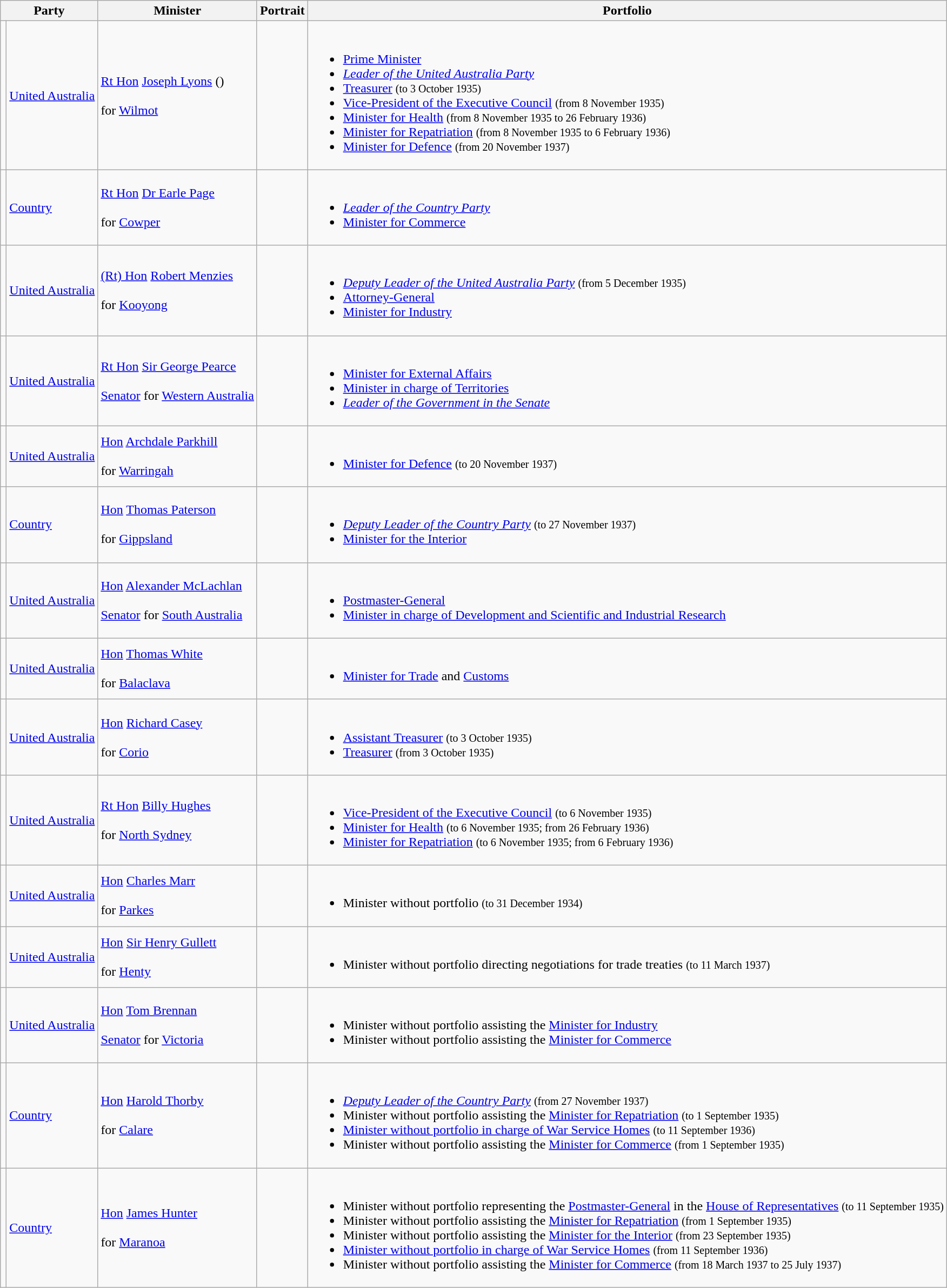<table class="wikitable sortable">
<tr>
<th colspan="2">Party</th>
<th>Minister</th>
<th>Portrait</th>
<th>Portfolio</th>
</tr>
<tr>
<td></td>
<td><a href='#'>United Australia</a></td>
<td><a href='#'>Rt Hon</a> <a href='#'>Joseph Lyons</a> () <br><br> for <a href='#'>Wilmot</a> <br></td>
<td></td>
<td><br><ul><li><a href='#'>Prime Minister</a></li><li><em><a href='#'>Leader of the United Australia Party</a></em></li><li><a href='#'>Treasurer</a> <small>(to 3 October 1935)</small></li><li><a href='#'>Vice-President of the Executive Council</a> <small>(from 8 November 1935)</small></li><li><a href='#'>Minister for Health</a> <small>(from 8 November 1935 to 26 February 1936)</small></li><li><a href='#'>Minister for Repatriation</a> <small>(from 8 November 1935 to 6 February 1936)</small></li><li><a href='#'>Minister for Defence</a> <small>(from 20 November 1937)</small></li></ul></td>
</tr>
<tr>
<td></td>
<td><a href='#'>Country</a></td>
<td><a href='#'>Rt Hon</a> <a href='#'>Dr Earle Page</a> <br><br> for <a href='#'>Cowper</a> <br></td>
<td></td>
<td><br><ul><li><em><a href='#'>Leader of the Country Party</a></em></li><li><a href='#'>Minister for Commerce</a></li></ul></td>
</tr>
<tr>
<td></td>
<td><a href='#'>United Australia</a></td>
<td><a href='#'>(Rt) Hon</a> <a href='#'>Robert Menzies</a>  <br><br> for <a href='#'>Kooyong</a> <br></td>
<td></td>
<td><br><ul><li><em><a href='#'>Deputy Leader of the United Australia Party</a></em> <small>(from 5 December 1935)</small></li><li><a href='#'>Attorney-General</a></li><li><a href='#'>Minister for Industry</a></li></ul></td>
</tr>
<tr>
<td></td>
<td><a href='#'>United Australia</a></td>
<td><a href='#'>Rt Hon</a> <a href='#'>Sir George Pearce</a>  <br><br><a href='#'>Senator</a> for <a href='#'>Western Australia</a> <br></td>
<td></td>
<td><br><ul><li><a href='#'>Minister for External Affairs</a></li><li><a href='#'>Minister in charge of Territories</a></li><li><em><a href='#'>Leader of the Government in the Senate</a></em></li></ul></td>
</tr>
<tr>
<td></td>
<td><a href='#'>United Australia</a></td>
<td><a href='#'>Hon</a> <a href='#'>Archdale Parkhill</a> <br><br> for <a href='#'>Warringah</a> <br></td>
<td></td>
<td><br><ul><li><a href='#'>Minister for Defence</a> <small>(to 20 November 1937)</small></li></ul></td>
</tr>
<tr>
<td></td>
<td><a href='#'>Country</a></td>
<td><a href='#'>Hon</a> <a href='#'>Thomas Paterson</a> <br><br> for <a href='#'>Gippsland</a> <br></td>
<td></td>
<td><br><ul><li><em><a href='#'>Deputy Leader of the Country Party</a></em> <small>(to 27 November 1937)</small></li><li><a href='#'>Minister for the Interior</a></li></ul></td>
</tr>
<tr>
<td></td>
<td><a href='#'>United Australia</a></td>
<td><a href='#'>Hon</a> <a href='#'>Alexander McLachlan</a> <br><br><a href='#'>Senator</a> for <a href='#'>South Australia</a> <br></td>
<td></td>
<td><br><ul><li><a href='#'>Postmaster-General</a></li><li><a href='#'>Minister in charge of Development and Scientific and Industrial Research</a></li></ul></td>
</tr>
<tr>
<td></td>
<td><a href='#'>United Australia</a></td>
<td><a href='#'>Hon</a> <a href='#'>Thomas White</a>   <br><br> for <a href='#'>Balaclava</a> <br></td>
<td></td>
<td><br><ul><li><a href='#'>Minister for Trade</a> and <a href='#'>Customs</a></li></ul></td>
</tr>
<tr>
<td></td>
<td><a href='#'>United Australia</a></td>
<td><a href='#'>Hon</a> <a href='#'>Richard Casey</a>   <br><br> for <a href='#'>Corio</a> <br></td>
<td></td>
<td><br><ul><li><a href='#'>Assistant Treasurer</a> <small>(to 3 October 1935)</small></li><li><a href='#'>Treasurer</a> <small>(from 3 October 1935)</small></li></ul></td>
</tr>
<tr>
<td></td>
<td><a href='#'>United Australia</a></td>
<td><a href='#'>Rt Hon</a> <a href='#'>Billy Hughes</a>  <br><br> for <a href='#'>North Sydney</a> <br></td>
<td></td>
<td><br><ul><li><a href='#'>Vice-President of the Executive Council</a> <small>(to 6 November 1935)</small></li><li><a href='#'>Minister for Health</a> <small>(to 6 November 1935; from 26 February 1936)</small></li><li><a href='#'>Minister for Repatriation</a> <small>(to 6 November 1935; from 6 February 1936)</small></li></ul></td>
</tr>
<tr>
<td></td>
<td><a href='#'>United Australia</a></td>
<td><a href='#'>Hon</a> <a href='#'>Charles Marr</a>   <br><br> for <a href='#'>Parkes</a> <br></td>
<td></td>
<td><br><ul><li>Minister without portfolio <small>(to 31 December 1934)</small></li></ul></td>
</tr>
<tr>
<td></td>
<td><a href='#'>United Australia</a></td>
<td><a href='#'>Hon</a> <a href='#'>Sir Henry Gullett</a>  <br><br> for <a href='#'>Henty</a> <br></td>
<td></td>
<td><br><ul><li>Minister without portfolio directing negotiations for trade treaties <small>(to 11 March 1937)</small></li></ul></td>
</tr>
<tr>
<td></td>
<td><a href='#'>United Australia</a></td>
<td><a href='#'>Hon</a> <a href='#'>Tom Brennan</a>  <br><br><a href='#'>Senator</a> for <a href='#'>Victoria</a> <br></td>
<td></td>
<td><br><ul><li>Minister without portfolio assisting the <a href='#'>Minister for Industry</a></li><li>Minister without portfolio assisting the <a href='#'>Minister for Commerce</a></li></ul></td>
</tr>
<tr>
<td></td>
<td><a href='#'>Country</a></td>
<td><a href='#'>Hon</a> <a href='#'>Harold Thorby</a> <br><br> for <a href='#'>Calare</a> <br></td>
<td></td>
<td><br><ul><li><em><a href='#'>Deputy Leader of the Country Party</a></em> <small>(from 27 November 1937)</small></li><li>Minister without portfolio assisting the <a href='#'>Minister for Repatriation</a> <small>(to 1 September 1935)</small></li><li><a href='#'>Minister without portfolio in charge of War Service Homes</a> <small>(to 11 September 1936)</small></li><li>Minister without portfolio assisting the <a href='#'>Minister for Commerce</a> <small>(from 1 September 1935)</small></li></ul></td>
</tr>
<tr>
<td></td>
<td><a href='#'>Country</a></td>
<td><a href='#'>Hon</a> <a href='#'>James Hunter</a> <br><br> for <a href='#'>Maranoa</a> <br></td>
<td></td>
<td><br><ul><li>Minister without portfolio representing the <a href='#'>Postmaster-General</a> in the <a href='#'>House of Representatives</a> <small>(to 11 September 1935)</small></li><li>Minister without portfolio assisting the <a href='#'>Minister for Repatriation</a> <small>(from 1 September 1935)</small></li><li>Minister without portfolio assisting the <a href='#'>Minister for the Interior</a> <small>(from 23 September 1935)</small></li><li><a href='#'>Minister without portfolio in charge of War Service Homes</a> <small>(from 11 September 1936)</small></li><li>Minister without portfolio assisting the <a href='#'>Minister for Commerce</a> <small>(from 18 March 1937 to 25 July 1937)</small></li></ul></td>
</tr>
</table>
